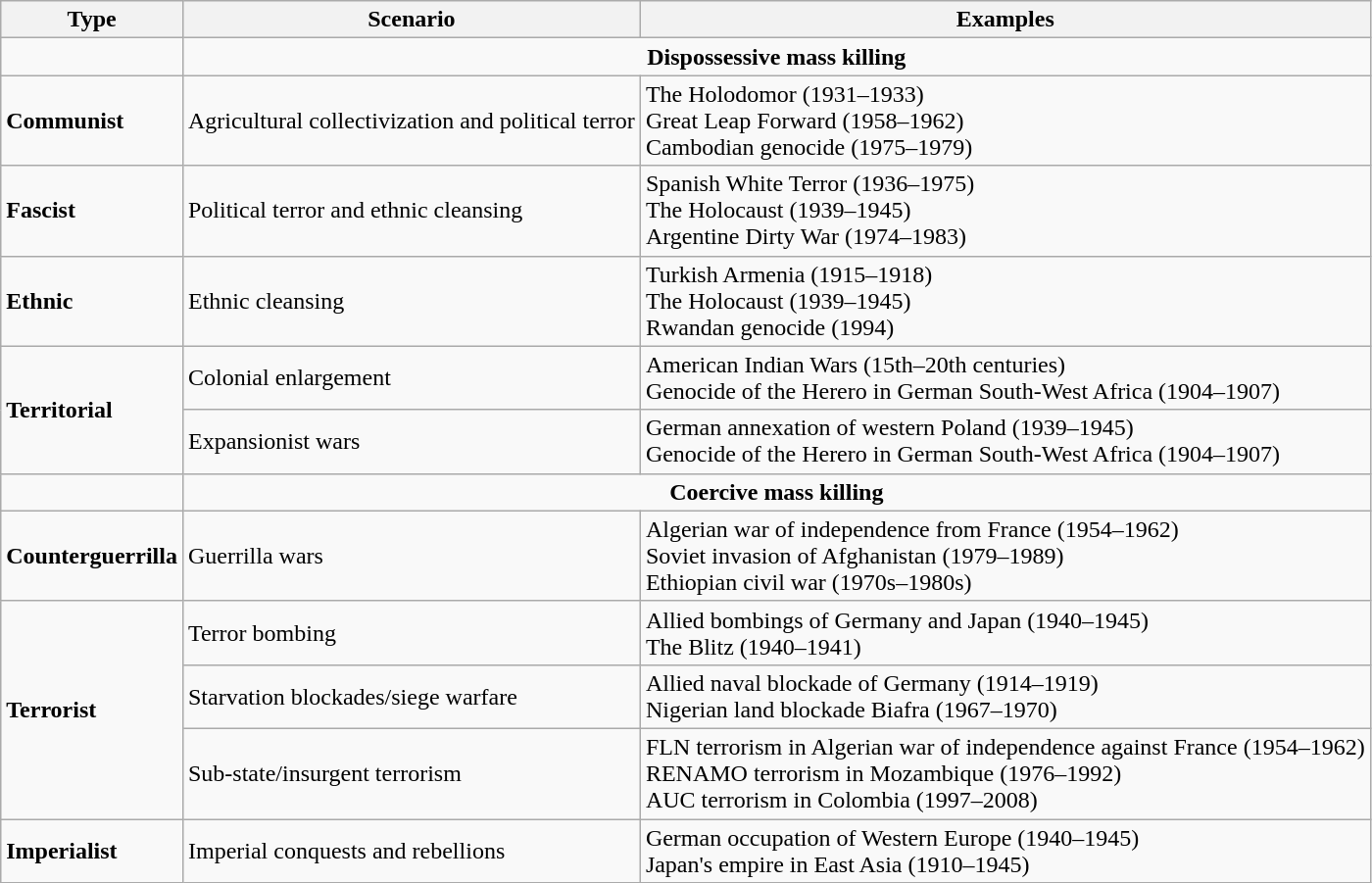<table class="wikitable">
<tr style="font-weight:bold; text-align:center;">
<th>Type</th>
<th>Scenario</th>
<th>Examples</th>
</tr>
<tr>
<td></td>
<td colspan="2" style="text-align:center; font-weight:bold;">Dispossessive mass killing</td>
</tr>
<tr>
<td style="font-weight:bold;">Communist</td>
<td>Agricultural collectivization and political terror</td>
<td>The Holodomor (1931–1933)<br>Great Leap Forward (1958–1962)<br>Cambodian genocide (1975–1979)</td>
</tr>
<tr>
<td style="font-weight:bold;">Fascist</td>
<td>Political terror and ethnic cleansing</td>
<td>Spanish White Terror (1936–1975)<br>The Holocaust (1939–1945)<br>Argentine Dirty War (1974–1983)</td>
</tr>
<tr>
<td style="font-weight:bold;">Ethnic</td>
<td>Ethnic cleansing</td>
<td>Turkish Armenia (1915–1918)<br>The Holocaust (1939–1945)<br>Rwandan genocide (1994)</td>
</tr>
<tr>
<td rowspan="2" style="font-weight:bold;">Territorial</td>
<td>Colonial enlargement</td>
<td>American Indian Wars (15th–20th centuries)<br>Genocide of the Herero in German South-West Africa (1904–1907)</td>
</tr>
<tr>
<td>Expansionist wars</td>
<td>German annexation of western Poland (1939–1945)<br>Genocide of the Herero in German South-West Africa (1904–1907)</td>
</tr>
<tr>
<td></td>
<td colspan="2" style="text-align:center; font-weight:bold;">Coercive mass killing</td>
</tr>
<tr>
<td style="font-weight:bold;">Counterguerrilla</td>
<td>Guerrilla wars</td>
<td>Algerian war of independence from France (1954–1962)<br>Soviet invasion of Afghanistan (1979–1989)<br>Ethiopian civil war (1970s–1980s)</td>
</tr>
<tr>
<td rowspan="3" style="font-weight:bold;">Terrorist</td>
<td>Terror bombing</td>
<td>Allied bombings of Germany and Japan (1940–1945)<br>The Blitz (1940–1941)</td>
</tr>
<tr>
<td>Starvation blockades/siege warfare</td>
<td>Allied naval blockade of Germany (1914–1919)<br>Nigerian land blockade Biafra (1967–1970)</td>
</tr>
<tr>
<td>Sub-state/insurgent terrorism</td>
<td>FLN terrorism in Algerian war of independence against France (1954–1962)<br>RENAMO terrorism in Mozambique (1976–1992)<br>AUC terrorism in Colombia (1997–2008)</td>
</tr>
<tr>
<td style="font-weight:bold;">Imperialist</td>
<td>Imperial conquests and rebellions</td>
<td>German occupation of Western Europe (1940–1945)<br>Japan's empire in East Asia (1910–1945)</td>
</tr>
</table>
